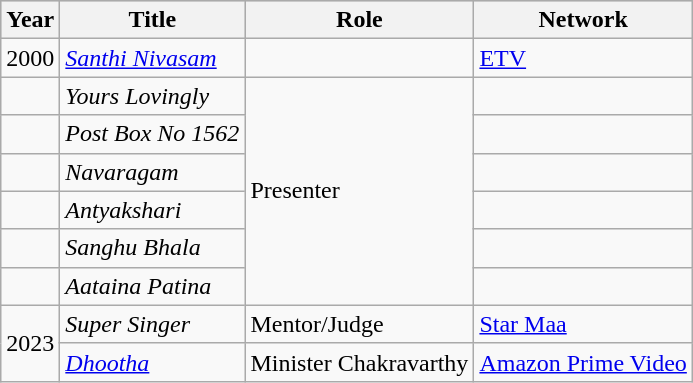<table class="wikitable sortable plainrowheaders">
<tr style="background:#ccc; text-align:center;">
<th>Year</th>
<th scope="col">Title</th>
<th scope="col">Role</th>
<th>Network</th>
</tr>
<tr>
<td>2000</td>
<td><em><a href='#'>Santhi Nivasam</a></em></td>
<td></td>
<td><a href='#'>ETV</a></td>
</tr>
<tr>
<td></td>
<td><em>Yours Lovingly</em></td>
<td rowspan="6">Presenter</td>
<td></td>
</tr>
<tr>
<td></td>
<td><em>Post Box No 1562</em></td>
<td></td>
</tr>
<tr>
<td></td>
<td><em>Navaragam</em></td>
<td></td>
</tr>
<tr>
<td></td>
<td><em>Antyakshari</em></td>
<td></td>
</tr>
<tr>
<td></td>
<td><em>Sanghu Bhala</em></td>
<td></td>
</tr>
<tr>
<td></td>
<td><em>Aataina Patina</em></td>
<td></td>
</tr>
<tr>
<td rowspan="2">2023</td>
<td><em>Super Singer</em></td>
<td>Mentor/Judge</td>
<td><a href='#'>Star Maa</a></td>
</tr>
<tr>
<td><em><a href='#'>Dhootha</a> </em></td>
<td>Minister Chakravarthy</td>
<td><a href='#'>Amazon Prime Video</a></td>
</tr>
</table>
